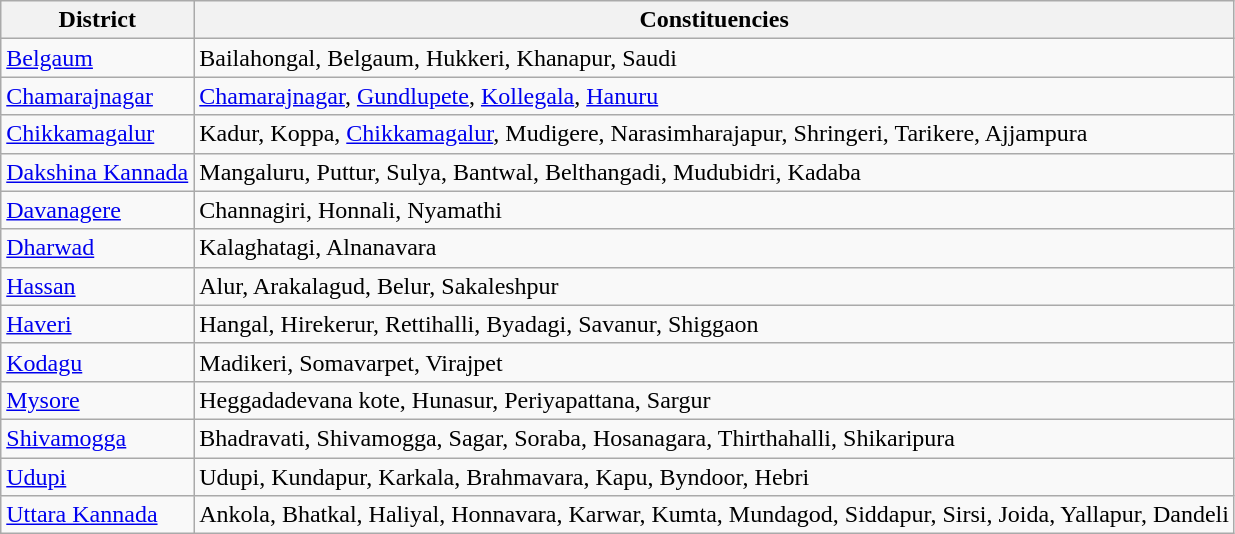<table class="wikitable">
<tr>
<th>District</th>
<th>Constituencies</th>
</tr>
<tr>
<td><a href='#'>Belgaum</a></td>
<td>Bailahongal, Belgaum, Hukkeri, Khanapur, Saudi</td>
</tr>
<tr>
<td><a href='#'>Chamarajnagar</a></td>
<td><a href='#'>Chamarajnagar</a>, <a href='#'>Gundlupete</a>, <a href='#'>Kollegala</a>, <a href='#'>Hanuru</a></td>
</tr>
<tr>
<td><a href='#'>Chikkamagalur</a></td>
<td>Kadur, Koppa, <a href='#'>Chikkamagalur</a>, Mudigere, Narasimharajapur, Shringeri, Tarikere, Ajjampura</td>
</tr>
<tr>
<td><a href='#'>Dakshina Kannada</a></td>
<td>Mangaluru, Puttur, Sulya, Bantwal, Belthangadi, Mudubidri, Kadaba</td>
</tr>
<tr>
<td><a href='#'>Davanagere</a></td>
<td>Channagiri, Honnali, Nyamathi</td>
</tr>
<tr>
<td><a href='#'>Dharwad</a></td>
<td>Kalaghatagi, Alnanavara</td>
</tr>
<tr>
<td><a href='#'>Hassan</a></td>
<td>Alur, Arakalagud, Belur, Sakaleshpur</td>
</tr>
<tr>
<td><a href='#'>Haveri</a></td>
<td>Hangal, Hirekerur, Rettihalli, Byadagi, Savanur, Shiggaon</td>
</tr>
<tr>
<td><a href='#'>Kodagu</a></td>
<td>Madikeri, Somavarpet, Virajpet</td>
</tr>
<tr>
<td><a href='#'>Mysore</a></td>
<td>Heggadadevana kote, Hunasur, Periyapattana, Sargur</td>
</tr>
<tr>
<td><a href='#'>Shivamogga</a></td>
<td>Bhadravati, Shivamogga, Sagar, Soraba, Hosanagara, Thirthahalli, Shikaripura</td>
</tr>
<tr>
<td><a href='#'>Udupi</a></td>
<td>Udupi, Kundapur, Karkala, Brahmavara, Kapu, Byndoor, Hebri</td>
</tr>
<tr>
<td><a href='#'>Uttara Kannada</a></td>
<td>Ankola, Bhatkal, Haliyal, Honnavara, Karwar, Kumta, Mundagod, Siddapur, Sirsi, Joida, Yallapur, Dandeli</td>
</tr>
</table>
